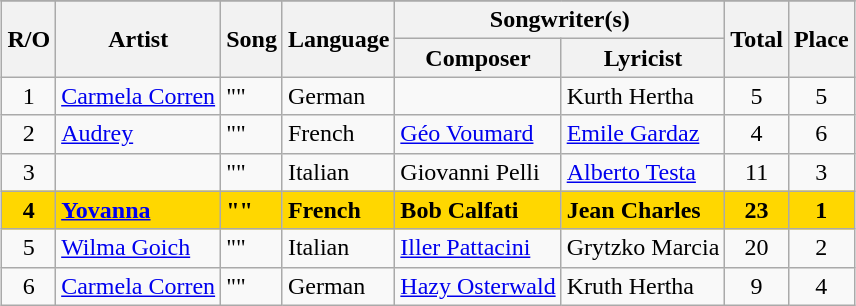<table class="sortable wikitable" style="margin: 1em auto 1em auto; text-align:left">
<tr>
</tr>
<tr>
<th rowspan="2">R/O</th>
<th rowspan="2">Artist</th>
<th rowspan="2">Song</th>
<th rowspan="2">Language</th>
<th colspan="2">Songwriter(s)</th>
<th rowspan="2">Total</th>
<th rowspan="2">Place</th>
</tr>
<tr>
<th>Composer</th>
<th>Lyricist</th>
</tr>
<tr>
<td align="center">1</td>
<td><a href='#'>Carmela Corren</a></td>
<td>""</td>
<td>German</td>
<td></td>
<td>Kurth Hertha</td>
<td align="center">5</td>
<td align="center">5</td>
</tr>
<tr>
<td align="center">2</td>
<td><a href='#'>Audrey</a></td>
<td>""</td>
<td>French</td>
<td><a href='#'>Géo Voumard</a></td>
<td><a href='#'>Emile Gardaz</a></td>
<td align="center">4</td>
<td align="center">6</td>
</tr>
<tr>
<td align="center">3</td>
<td></td>
<td>""</td>
<td>Italian</td>
<td>Giovanni Pelli</td>
<td><a href='#'>Alberto Testa</a></td>
<td align="center">11</td>
<td align="center">3</td>
</tr>
<tr style="font-weight:bold; background:gold;">
<td align="center">4</td>
<td><a href='#'>Yovanna</a></td>
<td>""</td>
<td>French</td>
<td>Bob Calfati</td>
<td>Jean Charles</td>
<td align="center">23</td>
<td align="center">1</td>
</tr>
<tr>
<td align="center">5</td>
<td><a href='#'>Wilma Goich</a></td>
<td>""</td>
<td>Italian</td>
<td><a href='#'>Iller Pattacini</a></td>
<td>Grytzko Marcia</td>
<td align="center">20</td>
<td align="center">2</td>
</tr>
<tr>
<td align="center">6</td>
<td><a href='#'>Carmela Corren</a></td>
<td>""</td>
<td>German</td>
<td><a href='#'>Hazy Osterwald</a></td>
<td>Kruth Hertha</td>
<td align="center">9</td>
<td align="center">4</td>
</tr>
</table>
